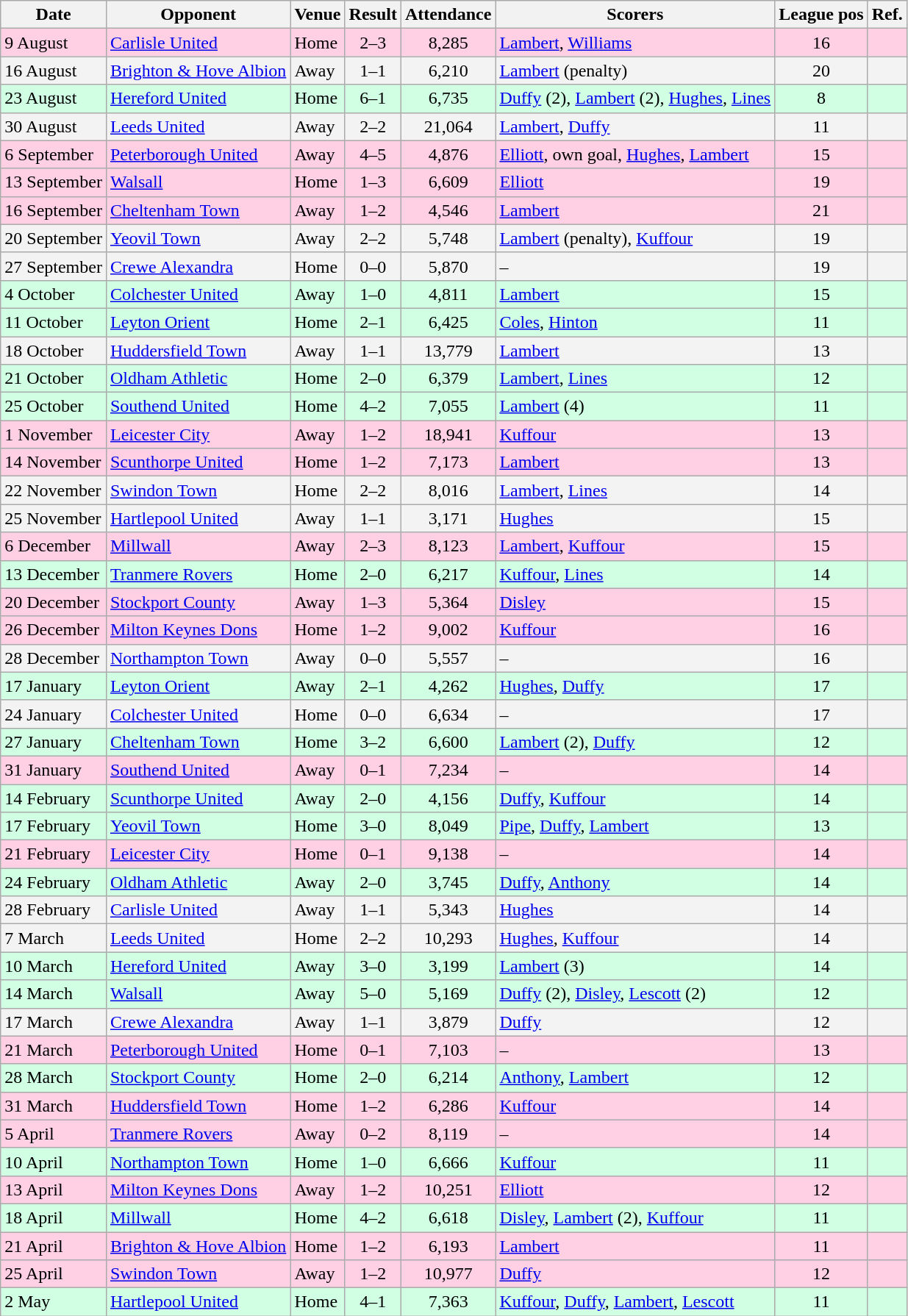<table class="wikitable">
<tr>
<th>Date</th>
<th>Opponent</th>
<th>Venue</th>
<th>Result</th>
<th>Attendance</th>
<th>Scorers</th>
<th>League pos</th>
<th>Ref.</th>
</tr>
<tr bgcolor = "#ffd0e3">
<td>9 August</td>
<td><a href='#'>Carlisle United</a></td>
<td>Home</td>
<td align="center">2–3</td>
<td align="center">8,285</td>
<td><a href='#'>Lambert</a>, <a href='#'>Williams</a></td>
<td align="center">16</td>
<td></td>
</tr>
<tr bgcolor = "#f3f3f3">
<td>16 August</td>
<td><a href='#'>Brighton & Hove Albion</a></td>
<td>Away</td>
<td align="center">1–1</td>
<td align="center">6,210</td>
<td><a href='#'>Lambert</a> (penalty)</td>
<td align="center">20</td>
<td></td>
</tr>
<tr bgcolor = "#d0ffe3">
<td>23 August</td>
<td><a href='#'>Hereford United</a></td>
<td>Home</td>
<td align="center">6–1</td>
<td align="center">6,735</td>
<td><a href='#'>Duffy</a> (2), <a href='#'>Lambert</a> (2), <a href='#'>Hughes</a>, <a href='#'>Lines</a></td>
<td align="center">8</td>
<td></td>
</tr>
<tr bgcolor = "#f3f3f3">
<td>30 August</td>
<td><a href='#'>Leeds United</a></td>
<td>Away</td>
<td align="center">2–2</td>
<td align="center">21,064</td>
<td><a href='#'>Lambert</a>, <a href='#'>Duffy</a></td>
<td align="center">11</td>
<td></td>
</tr>
<tr bgcolor = "#ffd0e3">
<td>6 September</td>
<td><a href='#'>Peterborough United</a></td>
<td>Away</td>
<td align="center">4–5</td>
<td align="center">4,876</td>
<td><a href='#'>Elliott</a>, own goal, <a href='#'>Hughes</a>, <a href='#'>Lambert</a></td>
<td align="center">15</td>
<td></td>
</tr>
<tr bgcolor = "#ffd0e3">
<td>13 September</td>
<td><a href='#'>Walsall</a></td>
<td>Home</td>
<td align="center">1–3</td>
<td align="center">6,609</td>
<td><a href='#'>Elliott</a></td>
<td align="center">19</td>
<td></td>
</tr>
<tr bgcolor = "#ffd0e3">
<td>16 September</td>
<td><a href='#'>Cheltenham Town</a></td>
<td>Away</td>
<td align="center">1–2</td>
<td align="center">4,546</td>
<td><a href='#'>Lambert</a></td>
<td align="center">21</td>
<td></td>
</tr>
<tr bgcolor = "#f3f3f3">
<td>20 September</td>
<td><a href='#'>Yeovil Town</a></td>
<td>Away</td>
<td align="center">2–2</td>
<td align="center">5,748</td>
<td><a href='#'>Lambert</a> (penalty), <a href='#'>Kuffour</a></td>
<td align="center">19</td>
<td></td>
</tr>
<tr bgcolor = "#f3f3f3">
<td>27 September</td>
<td><a href='#'>Crewe Alexandra</a></td>
<td>Home</td>
<td align="center">0–0</td>
<td align="center">5,870</td>
<td>–</td>
<td align="center">19</td>
<td></td>
</tr>
<tr bgcolor="#d0ffe3">
<td>4 October</td>
<td><a href='#'>Colchester United</a></td>
<td>Away</td>
<td align="center">1–0</td>
<td align="center">4,811</td>
<td><a href='#'>Lambert</a></td>
<td align="center">15</td>
<td></td>
</tr>
<tr bgcolor="#d0ffe3 ">
<td>11 October</td>
<td><a href='#'>Leyton Orient</a></td>
<td>Home</td>
<td align="center">2–1</td>
<td align="center">6,425</td>
<td><a href='#'>Coles</a>, <a href='#'>Hinton</a></td>
<td align="center">11</td>
<td></td>
</tr>
<tr bgcolor="#f3f3f3">
<td>18 October</td>
<td><a href='#'>Huddersfield Town</a></td>
<td>Away</td>
<td align="center">1–1</td>
<td align="center">13,779</td>
<td><a href='#'>Lambert</a></td>
<td align="center">13</td>
<td></td>
</tr>
<tr bgcolor="#d0ffe3">
<td>21 October</td>
<td><a href='#'>Oldham Athletic</a></td>
<td>Home</td>
<td align="center">2–0</td>
<td align="center">6,379</td>
<td><a href='#'>Lambert</a>, <a href='#'>Lines</a></td>
<td align="center">12</td>
<td></td>
</tr>
<tr bgcolor="#d0ffe3">
<td>25 October</td>
<td><a href='#'>Southend United</a></td>
<td>Home</td>
<td align="center">4–2</td>
<td align="center">7,055</td>
<td><a href='#'>Lambert</a> (4)</td>
<td align="center">11</td>
<td></td>
</tr>
<tr bgcolor="#ffd0e3">
<td>1 November</td>
<td><a href='#'>Leicester City</a></td>
<td>Away</td>
<td align="center">1–2</td>
<td align="center">18,941</td>
<td><a href='#'>Kuffour</a></td>
<td align="center">13</td>
<td></td>
</tr>
<tr bgcolor="#ffd0e3">
<td>14 November</td>
<td><a href='#'>Scunthorpe United</a></td>
<td>Home</td>
<td align="center">1–2</td>
<td align="center">7,173</td>
<td><a href='#'>Lambert</a></td>
<td align="center">13</td>
<td></td>
</tr>
<tr bgcolor="#f3f3f3">
<td>22 November</td>
<td><a href='#'>Swindon Town</a></td>
<td>Home</td>
<td align="center">2–2</td>
<td align="center">8,016</td>
<td><a href='#'>Lambert</a>, <a href='#'>Lines</a></td>
<td align="center">14</td>
<td></td>
</tr>
<tr bgcolor="#f3f3f3">
<td>25 November</td>
<td><a href='#'>Hartlepool United</a></td>
<td>Away</td>
<td align="center">1–1</td>
<td align="center">3,171</td>
<td><a href='#'>Hughes</a></td>
<td align="center">15</td>
<td></td>
</tr>
<tr bgcolor="#ffd0e3">
<td>6 December</td>
<td><a href='#'>Millwall</a></td>
<td>Away</td>
<td align="center">2–3</td>
<td align="center">8,123</td>
<td><a href='#'>Lambert</a>, <a href='#'>Kuffour</a></td>
<td align="center">15</td>
<td></td>
</tr>
<tr bgcolor="#d0ffe3">
<td>13 December</td>
<td><a href='#'>Tranmere Rovers</a></td>
<td>Home</td>
<td align="center">2–0</td>
<td align="center">6,217</td>
<td><a href='#'>Kuffour</a>, <a href='#'>Lines</a></td>
<td align="center">14</td>
<td></td>
</tr>
<tr bgcolor="#ffd0e3">
<td>20 December</td>
<td><a href='#'>Stockport County</a></td>
<td>Away</td>
<td align="center">1–3</td>
<td align="center">5,364</td>
<td><a href='#'>Disley</a></td>
<td align="center">15</td>
<td></td>
</tr>
<tr bgcolor="#ffd0e3">
<td>26 December</td>
<td><a href='#'>Milton Keynes Dons</a></td>
<td>Home</td>
<td align="center">1–2</td>
<td align="center">9,002</td>
<td><a href='#'>Kuffour</a></td>
<td align="center">16</td>
<td></td>
</tr>
<tr bgcolor="#f3f3f3">
<td>28 December</td>
<td><a href='#'>Northampton Town</a></td>
<td>Away</td>
<td align="center">0–0</td>
<td align="center">5,557</td>
<td>–</td>
<td align="center">16</td>
<td></td>
</tr>
<tr bgcolor="#d0ffe3">
<td>17 January</td>
<td><a href='#'>Leyton Orient</a></td>
<td>Away</td>
<td align="center">2–1</td>
<td align="center">4,262</td>
<td><a href='#'>Hughes</a>, <a href='#'>Duffy</a></td>
<td align="center">17</td>
<td></td>
</tr>
<tr bgcolor="#f3f3f3">
<td>24 January</td>
<td><a href='#'>Colchester United</a></td>
<td>Home</td>
<td align="center">0–0</td>
<td align="center">6,634</td>
<td>–</td>
<td align="center">17</td>
<td></td>
</tr>
<tr bgcolor="#d0ffe3">
<td>27 January</td>
<td><a href='#'>Cheltenham Town</a></td>
<td>Home</td>
<td align="center">3–2</td>
<td align="center">6,600</td>
<td><a href='#'>Lambert</a> (2), <a href='#'>Duffy</a></td>
<td align="center">12</td>
<td></td>
</tr>
<tr bgcolor="#ffd0e3">
<td>31 January</td>
<td><a href='#'>Southend United</a></td>
<td>Away</td>
<td align="center">0–1</td>
<td align="center">7,234</td>
<td>–</td>
<td align="center">14</td>
<td></td>
</tr>
<tr bgcolor="#d0ffe3">
<td>14 February</td>
<td><a href='#'>Scunthorpe United</a></td>
<td>Away</td>
<td align="center">2–0</td>
<td align="center">4,156</td>
<td><a href='#'>Duffy</a>, <a href='#'>Kuffour</a></td>
<td align="center">14</td>
<td></td>
</tr>
<tr bgcolor="#d0ffe3">
<td>17 February</td>
<td><a href='#'>Yeovil Town</a></td>
<td>Home</td>
<td align="center">3–0</td>
<td align="center">8,049</td>
<td><a href='#'>Pipe</a>, <a href='#'>Duffy</a>, <a href='#'>Lambert</a></td>
<td align="center">13</td>
<td></td>
</tr>
<tr bgcolor="#ffd0e3">
<td>21 February</td>
<td><a href='#'>Leicester City</a></td>
<td>Home</td>
<td align="center">0–1</td>
<td align="center">9,138</td>
<td>–</td>
<td align="center">14</td>
<td></td>
</tr>
<tr bgcolor="#d0ffe3">
<td>24 February</td>
<td><a href='#'>Oldham Athletic</a></td>
<td>Away</td>
<td align="center">2–0</td>
<td align="center">3,745</td>
<td><a href='#'>Duffy</a>, <a href='#'>Anthony</a></td>
<td align="center">14</td>
<td></td>
</tr>
<tr bgcolor="#f3f3f3">
<td>28 February</td>
<td><a href='#'>Carlisle United</a></td>
<td>Away</td>
<td align="center">1–1</td>
<td align="center">5,343</td>
<td><a href='#'>Hughes</a></td>
<td align="center">14</td>
<td></td>
</tr>
<tr bgcolor="#f3f3f3">
<td>7 March</td>
<td><a href='#'>Leeds United</a></td>
<td>Home</td>
<td align="center">2–2</td>
<td align="center">10,293</td>
<td><a href='#'>Hughes</a>, <a href='#'>Kuffour</a></td>
<td align="center">14</td>
<td></td>
</tr>
<tr bgcolor="#d0ffe3">
<td>10 March</td>
<td><a href='#'>Hereford United</a></td>
<td>Away</td>
<td align="center">3–0</td>
<td align="center">3,199</td>
<td><a href='#'>Lambert</a> (3)</td>
<td align="center">14</td>
<td></td>
</tr>
<tr bgcolor="#d0ffe3">
<td>14 March</td>
<td><a href='#'>Walsall</a></td>
<td>Away</td>
<td align="center">5–0</td>
<td align="center">5,169</td>
<td><a href='#'>Duffy</a> (2), <a href='#'>Disley</a>, <a href='#'>Lescott</a> (2)</td>
<td align="center">12</td>
<td></td>
</tr>
<tr bgcolor="#f3f3f3">
<td>17 March</td>
<td><a href='#'>Crewe Alexandra</a></td>
<td>Away</td>
<td align="center">1–1</td>
<td align="center">3,879</td>
<td><a href='#'>Duffy</a></td>
<td align="center">12</td>
<td></td>
</tr>
<tr bgcolor="#ffd0e3">
<td>21 March</td>
<td><a href='#'>Peterborough United</a></td>
<td>Home</td>
<td align="center">0–1</td>
<td align="center">7,103</td>
<td>–</td>
<td align="center">13</td>
<td></td>
</tr>
<tr bgcolor="#d0ffe3">
<td>28 March</td>
<td><a href='#'>Stockport County</a></td>
<td>Home</td>
<td align="center">2–0</td>
<td align="center">6,214</td>
<td><a href='#'>Anthony</a>, <a href='#'>Lambert</a></td>
<td align="center">12</td>
<td></td>
</tr>
<tr bgcolor="#ffd0e3">
<td>31 March</td>
<td><a href='#'>Huddersfield Town</a></td>
<td>Home</td>
<td align="center">1–2</td>
<td align="center">6,286</td>
<td><a href='#'>Kuffour</a></td>
<td align="center">14</td>
<td></td>
</tr>
<tr bgcolor="#ffd0e3">
<td>5 April</td>
<td><a href='#'>Tranmere Rovers</a></td>
<td>Away</td>
<td align="center">0–2</td>
<td align="center">8,119</td>
<td>–</td>
<td align="center">14</td>
<td></td>
</tr>
<tr bgcolor="#d0ffe3">
<td>10 April</td>
<td><a href='#'>Northampton Town</a></td>
<td>Home</td>
<td align="center">1–0</td>
<td align="center">6,666</td>
<td><a href='#'>Kuffour</a></td>
<td align="center">11</td>
<td></td>
</tr>
<tr bgcolor="#ffd0e3">
<td>13 April</td>
<td><a href='#'>Milton Keynes Dons</a></td>
<td>Away</td>
<td align="center">1–2</td>
<td align="center">10,251</td>
<td><a href='#'>Elliott</a></td>
<td align="center">12</td>
<td></td>
</tr>
<tr bgcolor="#d0ffe3">
<td>18 April</td>
<td><a href='#'>Millwall</a></td>
<td>Home</td>
<td align="center">4–2</td>
<td align="center">6,618</td>
<td><a href='#'>Disley</a>, <a href='#'>Lambert</a> (2), <a href='#'>Kuffour</a></td>
<td align="center">11</td>
<td></td>
</tr>
<tr bgcolor="#ffd0e3">
<td>21 April</td>
<td><a href='#'>Brighton & Hove Albion</a></td>
<td>Home</td>
<td align="center">1–2</td>
<td align="center">6,193</td>
<td><a href='#'>Lambert</a></td>
<td align="center">11</td>
<td></td>
</tr>
<tr bgcolor="#ffd0e3">
<td>25 April</td>
<td><a href='#'>Swindon Town</a></td>
<td>Away</td>
<td align="center">1–2</td>
<td align="center">10,977</td>
<td><a href='#'>Duffy</a></td>
<td align="center">12</td>
<td></td>
</tr>
<tr bgcolor="#d0ffe3">
<td>2 May</td>
<td><a href='#'>Hartlepool United</a></td>
<td>Home</td>
<td align="center">4–1</td>
<td align="center">7,363</td>
<td><a href='#'>Kuffour</a>, <a href='#'>Duffy</a>, <a href='#'>Lambert</a>, <a href='#'>Lescott</a></td>
<td align="center">11</td>
<td></td>
</tr>
</table>
